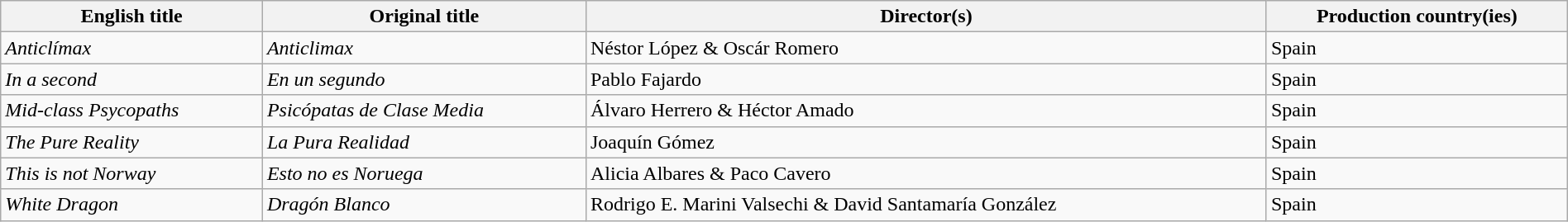<table class="sortable wikitable" style="width:100%; margin-bottom:4px">
<tr>
<th scope="col">English title</th>
<th scope="col">Original title</th>
<th scope="col">Director(s)</th>
<th scope="col">Production country(ies)</th>
</tr>
<tr>
<td><em>Anticlímax</em></td>
<td><em>Anticlimax</em></td>
<td>Néstor López & Oscár Romero</td>
<td>Spain</td>
</tr>
<tr>
<td><em>In a second</em></td>
<td><em>En un segundo</em></td>
<td>Pablo Fajardo</td>
<td>Spain</td>
</tr>
<tr>
<td><em>Mid-class Psycopaths</em></td>
<td><em>Psicópatas de Clase Media</em></td>
<td>Álvaro Herrero & Héctor Amado</td>
<td>Spain</td>
</tr>
<tr>
<td><em>The Pure Reality</em></td>
<td><em>La Pura Realidad</em></td>
<td>Joaquín Gómez</td>
<td>Spain</td>
</tr>
<tr>
<td><em>This is not Norway</em></td>
<td><em>Esto no es Noruega</em></td>
<td>Alicia Albares & Paco Cavero</td>
<td>Spain</td>
</tr>
<tr>
<td><em>White Dragon</em></td>
<td><em>Dragón Blanco</em></td>
<td>Rodrigo E. Marini Valsechi & David Santamaría González</td>
<td>Spain</td>
</tr>
</table>
